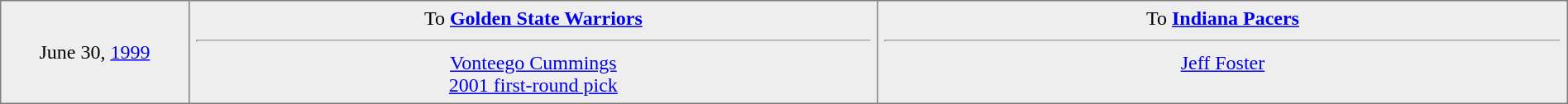<table border="1" style="border-collapse:collapse; text-align:center; width:100%;"  cellpadding="5">
<tr style="background:#eee;">
<td style="width:12%">June 30, <a href='#'>1999</a></td>
<td style="width:44%" valign="top">To <strong><a href='#'>Golden State Warriors</a></strong><hr><a href='#'>Vonteego Cummings</a><br><a href='#'>2001 first-round pick</a></td>
<td style="width:44%" valign="top">To <strong><a href='#'>Indiana Pacers</a></strong><hr><a href='#'>Jeff Foster</a></td>
</tr>
</table>
